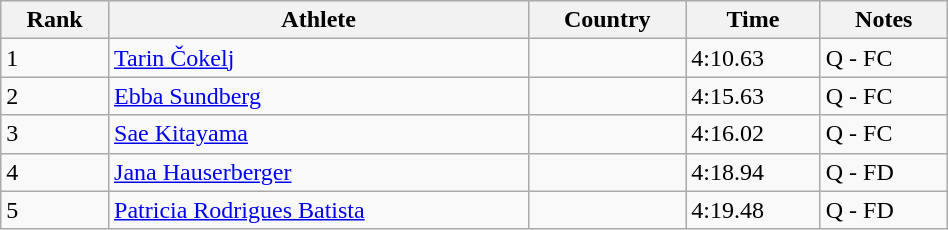<table class="wikitable" width=50%>
<tr>
<th>Rank</th>
<th>Athlete</th>
<th>Country</th>
<th>Time</th>
<th>Notes</th>
</tr>
<tr>
<td>1</td>
<td><a href='#'>Tarin Čokelj</a></td>
<td></td>
<td>4:10.63</td>
<td>Q - FC</td>
</tr>
<tr>
<td>2</td>
<td><a href='#'>Ebba Sundberg</a></td>
<td></td>
<td>4:15.63</td>
<td>Q - FC</td>
</tr>
<tr>
<td>3</td>
<td><a href='#'>Sae Kitayama</a></td>
<td></td>
<td>4:16.02</td>
<td>Q - FC</td>
</tr>
<tr>
<td>4</td>
<td><a href='#'>Jana Hauserberger</a></td>
<td></td>
<td>4:18.94</td>
<td>Q - FD</td>
</tr>
<tr>
<td>5</td>
<td><a href='#'>Patricia Rodrigues Batista</a></td>
<td></td>
<td>4:19.48</td>
<td>Q - FD</td>
</tr>
</table>
